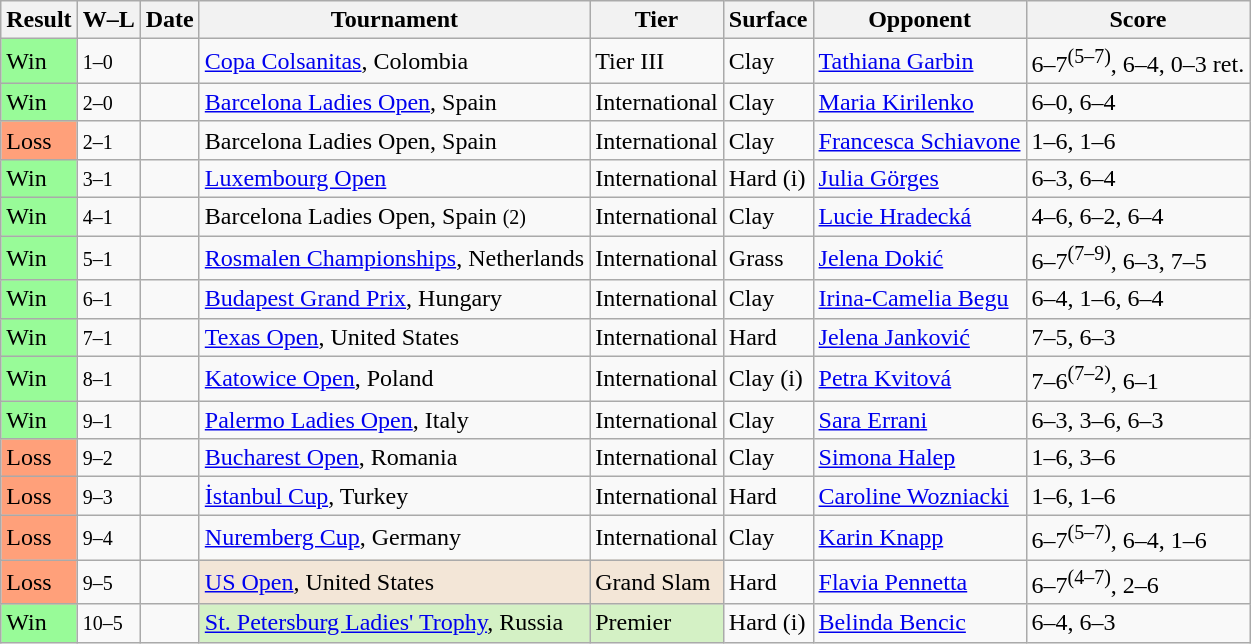<table class="sortable wikitable">
<tr>
<th>Result</th>
<th class="unsortable">W–L</th>
<th>Date</th>
<th>Tournament</th>
<th>Tier</th>
<th>Surface</th>
<th>Opponent</th>
<th class="unsortable">Score</th>
</tr>
<tr>
<td style="background:#98fb98;">Win</td>
<td><small>1–0</small></td>
<td><a href='#'></a></td>
<td><a href='#'>Copa Colsanitas</a>, Colombia</td>
<td>Tier III</td>
<td>Clay</td>
<td> <a href='#'>Tathiana Garbin</a></td>
<td>6–7<sup>(5–7)</sup>, 6–4, 0–3 ret.</td>
</tr>
<tr>
<td style="background:#98fb98;">Win</td>
<td><small>2–0</small></td>
<td><a href='#'></a></td>
<td><a href='#'>Barcelona Ladies Open</a>, Spain</td>
<td>International</td>
<td>Clay</td>
<td> <a href='#'>Maria Kirilenko</a></td>
<td>6–0, 6–4</td>
</tr>
<tr>
<td style="background:#ffa07a;">Loss</td>
<td><small>2–1</small></td>
<td><a href='#'></a></td>
<td>Barcelona Ladies Open, Spain</td>
<td>International</td>
<td>Clay</td>
<td> <a href='#'>Francesca Schiavone</a></td>
<td>1–6, 1–6</td>
</tr>
<tr>
<td style="background:#98fb98;">Win</td>
<td><small>3–1</small></td>
<td><a href='#'></a></td>
<td><a href='#'>Luxembourg Open</a></td>
<td>International</td>
<td>Hard (i)</td>
<td> <a href='#'>Julia Görges</a></td>
<td>6–3, 6–4</td>
</tr>
<tr>
<td style="background:#98fb98;">Win</td>
<td><small>4–1</small></td>
<td><a href='#'></a></td>
<td>Barcelona Ladies Open, Spain <small>(2)</small></td>
<td>International</td>
<td>Clay</td>
<td> <a href='#'>Lucie Hradecká</a></td>
<td>4–6, 6–2, 6–4</td>
</tr>
<tr>
<td style="background:#98fb98;">Win</td>
<td><small>5–1</small></td>
<td><a href='#'></a></td>
<td><a href='#'>Rosmalen Championships</a>, Netherlands</td>
<td>International</td>
<td>Grass</td>
<td> <a href='#'>Jelena Dokić</a></td>
<td>6–7<sup>(7–9)</sup>, 6–3, 7–5</td>
</tr>
<tr>
<td style="background:#98fb98;">Win</td>
<td><small>6–1</small></td>
<td><a href='#'></a></td>
<td><a href='#'>Budapest Grand Prix</a>, Hungary</td>
<td>International</td>
<td>Clay</td>
<td> <a href='#'>Irina-Camelia Begu</a></td>
<td>6–4, 1–6, 6–4</td>
</tr>
<tr>
<td style="background:#98fb98;">Win</td>
<td><small>7–1</small></td>
<td><a href='#'></a></td>
<td><a href='#'>Texas Open</a>, United States</td>
<td>International</td>
<td>Hard</td>
<td> <a href='#'>Jelena Janković</a></td>
<td>7–5, 6–3</td>
</tr>
<tr>
<td style="background:#98fb98;">Win</td>
<td><small>8–1</small></td>
<td><a href='#'></a></td>
<td><a href='#'>Katowice Open</a>, Poland</td>
<td>International</td>
<td>Clay (i)</td>
<td> <a href='#'>Petra Kvitová</a></td>
<td>7–6<sup>(7–2)</sup>, 6–1</td>
</tr>
<tr>
<td style="background:#98fb98;">Win</td>
<td><small>9–1</small></td>
<td><a href='#'></a></td>
<td><a href='#'>Palermo Ladies Open</a>, Italy</td>
<td>International</td>
<td>Clay</td>
<td> <a href='#'>Sara Errani</a></td>
<td>6–3, 3–6, 6–3</td>
</tr>
<tr>
<td style="background:#ffa07a;">Loss</td>
<td><small>9–2</small></td>
<td><a href='#'></a></td>
<td><a href='#'>Bucharest Open</a>, Romania</td>
<td>International</td>
<td>Clay</td>
<td> <a href='#'>Simona Halep</a></td>
<td>1–6, 3–6</td>
</tr>
<tr>
<td style="background:#ffa07a;">Loss</td>
<td><small>9–3</small></td>
<td><a href='#'></a></td>
<td><a href='#'>İstanbul Cup</a>, Turkey</td>
<td>International</td>
<td>Hard</td>
<td> <a href='#'>Caroline Wozniacki</a></td>
<td>1–6, 1–6</td>
</tr>
<tr>
<td style="background:#ffa07a;">Loss</td>
<td><small>9–4</small></td>
<td><a href='#'></a></td>
<td><a href='#'>Nuremberg Cup</a>, Germany</td>
<td>International</td>
<td>Clay</td>
<td> <a href='#'>Karin Knapp</a></td>
<td>6–7<sup>(5–7)</sup>, 6–4, 1–6</td>
</tr>
<tr>
<td style="background:#ffa07a;">Loss</td>
<td><small>9–5</small></td>
<td><a href='#'></a></td>
<td bgcolor=#f3e6d7><a href='#'>US Open</a>, United States</td>
<td bgcolor=#f3e6d7>Grand Slam</td>
<td>Hard</td>
<td> <a href='#'>Flavia Pennetta</a></td>
<td>6–7<sup>(4–7)</sup>, 2–6</td>
</tr>
<tr>
<td style="background:#98fb98;">Win</td>
<td><small>10–5</small></td>
<td><a href='#'></a></td>
<td bgcolor=d4f1c5><a href='#'>St. Petersburg Ladies' Trophy</a>, Russia</td>
<td bgcolor=d4f1c5>Premier</td>
<td>Hard (i)</td>
<td> <a href='#'>Belinda Bencic</a></td>
<td>6–4, 6–3</td>
</tr>
</table>
